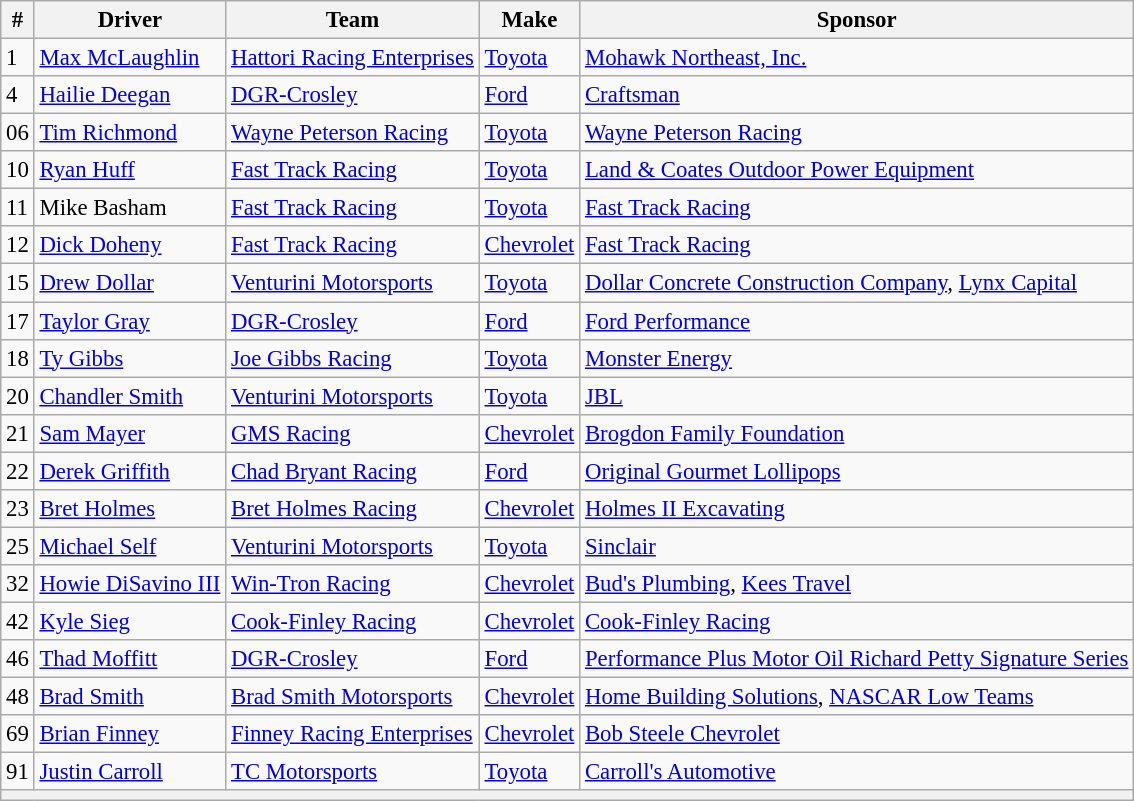<table class="wikitable" style="font-size:95%">
<tr>
<th>#</th>
<th>Driver</th>
<th>Team</th>
<th>Make</th>
<th>Sponsor</th>
</tr>
<tr>
<td>1</td>
<td><a href='#'>Max McLaughlin</a></td>
<td><a href='#'>Hattori Racing Enterprises</a></td>
<td><a href='#'>Toyota</a></td>
<td><a href='#'>Mohawk Northeast, Inc.</a></td>
</tr>
<tr>
<td>4</td>
<td><a href='#'>Hailie Deegan</a></td>
<td><a href='#'>DGR-Crosley</a></td>
<td><a href='#'>Ford</a></td>
<td><a href='#'>Craftsman</a></td>
</tr>
<tr>
<td>06</td>
<td><a href='#'>Tim Richmond</a></td>
<td><a href='#'>Wayne Peterson Racing</a></td>
<td><a href='#'>Toyota</a></td>
<td><a href='#'>Wayne Peterson Racing</a></td>
</tr>
<tr>
<td>10</td>
<td><a href='#'>Ryan Huff</a></td>
<td><a href='#'>Fast Track Racing</a></td>
<td><a href='#'>Toyota</a></td>
<td><a href='#'>Land & Coates Outdoor Power Equipment</a></td>
</tr>
<tr>
<td>11</td>
<td>Mike Basham</td>
<td><a href='#'>Fast Track Racing</a></td>
<td><a href='#'>Toyota</a></td>
<td><a href='#'>Fast Track Racing</a></td>
</tr>
<tr>
<td>12</td>
<td><a href='#'>Dick Doheny</a></td>
<td><a href='#'>Fast Track Racing</a></td>
<td><a href='#'>Chevrolet</a></td>
<td><a href='#'>Fast Track Racing</a></td>
</tr>
<tr>
<td>15</td>
<td><a href='#'>Drew Dollar</a></td>
<td><a href='#'>Venturini Motorsports</a></td>
<td><a href='#'>Toyota</a></td>
<td><a href='#'>Dollar Concrete Construction Company</a>, <a href='#'>Lynx Capital</a></td>
</tr>
<tr>
<td>17</td>
<td><a href='#'>Taylor Gray</a></td>
<td><a href='#'>DGR-Crosley</a></td>
<td><a href='#'>Ford</a></td>
<td><a href='#'>Ford Performance</a></td>
</tr>
<tr>
<td>18</td>
<td><a href='#'>Ty Gibbs</a></td>
<td><a href='#'>Joe Gibbs Racing</a></td>
<td><a href='#'>Toyota</a></td>
<td><a href='#'>Monster Energy</a></td>
</tr>
<tr>
<td>20</td>
<td><a href='#'>Chandler Smith</a></td>
<td><a href='#'>Venturini Motorsports</a></td>
<td><a href='#'>Toyota</a></td>
<td><a href='#'>JBL</a></td>
</tr>
<tr>
<td>21</td>
<td><a href='#'>Sam Mayer</a></td>
<td><a href='#'>GMS Racing</a></td>
<td><a href='#'>Chevrolet</a></td>
<td><a href='#'>Brogdon Family Foundation</a></td>
</tr>
<tr>
<td>22</td>
<td><a href='#'>Derek Griffith</a></td>
<td><a href='#'>Chad Bryant Racing</a></td>
<td><a href='#'>Ford</a></td>
<td><a href='#'>Original Gourmet Lollipops</a></td>
</tr>
<tr>
<td>23</td>
<td><a href='#'>Bret Holmes</a></td>
<td><a href='#'>Bret Holmes Racing</a></td>
<td><a href='#'>Chevrolet</a></td>
<td><a href='#'>Holmes II Excavating</a></td>
</tr>
<tr>
<td>25</td>
<td><a href='#'>Michael Self</a></td>
<td><a href='#'>Venturini Motorsports</a></td>
<td><a href='#'>Toyota</a></td>
<td><a href='#'>Sinclair</a></td>
</tr>
<tr>
<td>32</td>
<td><a href='#'>Howie DiSavino III</a></td>
<td><a href='#'>Win-Tron Racing</a></td>
<td><a href='#'>Chevrolet</a></td>
<td><a href='#'>Bud's Plumbing</a>, <a href='#'>Kees Travel</a></td>
</tr>
<tr>
<td>42</td>
<td><a href='#'>Kyle Sieg</a></td>
<td><a href='#'>Cook-Finley Racing</a></td>
<td><a href='#'>Chevrolet</a></td>
<td><a href='#'>Cook-Finley Racing</a></td>
</tr>
<tr>
<td>46</td>
<td><a href='#'>Thad Moffitt</a></td>
<td><a href='#'>DGR-Crosley</a></td>
<td><a href='#'>Ford</a></td>
<td><a href='#'>Performance Plus Motor Oil Richard Petty Signature Series</a></td>
</tr>
<tr>
<td>48</td>
<td><a href='#'>Brad Smith</a></td>
<td><a href='#'>Brad Smith Motorsports</a></td>
<td><a href='#'>Chevrolet</a></td>
<td><a href='#'>Home Building Solutions</a>, <a href='#'>NASCAR Low Teams</a></td>
</tr>
<tr>
<td>69</td>
<td><a href='#'>Brian Finney</a></td>
<td><a href='#'>Finney Racing Enterprises</a></td>
<td><a href='#'>Chevrolet</a></td>
<td><a href='#'>Bob Steele Chevrolet</a></td>
</tr>
<tr>
<td>91</td>
<td><a href='#'>Justin Carroll</a></td>
<td><a href='#'>TC Motorsports</a></td>
<td><a href='#'>Toyota</a></td>
<td><a href='#'>Carroll's Automotive</a></td>
</tr>
<tr>
<th colspan="5"></th>
</tr>
</table>
